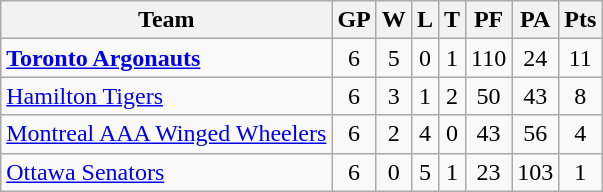<table class="wikitable">
<tr>
<th>Team</th>
<th>GP</th>
<th>W</th>
<th>L</th>
<th>T</th>
<th>PF</th>
<th>PA</th>
<th>Pts</th>
</tr>
<tr align="center">
<td align="left"><strong><a href='#'>Toronto Argonauts</a></strong></td>
<td>6</td>
<td>5</td>
<td>0</td>
<td>1</td>
<td>110</td>
<td>24</td>
<td>11</td>
</tr>
<tr align="center">
<td align="left"><a href='#'>Hamilton Tigers</a></td>
<td>6</td>
<td>3</td>
<td>1</td>
<td>2</td>
<td>50</td>
<td>43</td>
<td>8</td>
</tr>
<tr align="center">
<td align="left"><a href='#'>Montreal AAA Winged Wheelers</a></td>
<td>6</td>
<td>2</td>
<td>4</td>
<td>0</td>
<td>43</td>
<td>56</td>
<td>4</td>
</tr>
<tr align="center">
<td align="left"><a href='#'>Ottawa Senators</a></td>
<td>6</td>
<td>0</td>
<td>5</td>
<td>1</td>
<td>23</td>
<td>103</td>
<td>1</td>
</tr>
</table>
